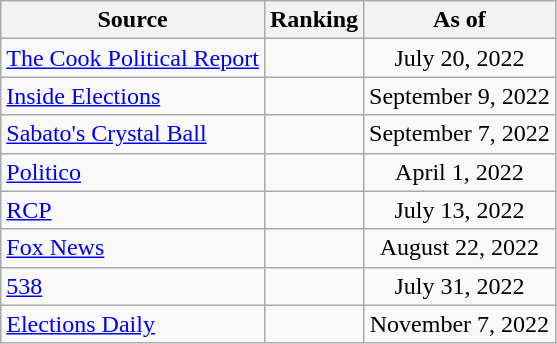<table class="wikitable" style="text-align:center">
<tr>
<th>Source</th>
<th>Ranking</th>
<th>As of</th>
</tr>
<tr>
<td align=Left><a href='#'>The Cook Political Report</a></td>
<td></td>
<td>July 20, 2022</td>
</tr>
<tr>
<td align=left><a href='#'>Inside Elections</a></td>
<td></td>
<td>September 9, 2022</td>
</tr>
<tr>
<td align=left><a href='#'>Sabato's Crystal Ball</a></td>
<td></td>
<td>September 7, 2022</td>
</tr>
<tr>
<td align=left><a href='#'>Politico</a></td>
<td></td>
<td>April 1, 2022</td>
</tr>
<tr>
<td align=left><a href='#'>RCP</a></td>
<td></td>
<td>July 13, 2022</td>
</tr>
<tr>
<td align=left><a href='#'>Fox News</a></td>
<td></td>
<td>August 22, 2022</td>
</tr>
<tr>
<td style="text-align:left;"><a href='#'>538</a></td>
<td></td>
<td>July 31, 2022</td>
</tr>
<tr>
<td align="left"><a href='#'>Elections Daily</a></td>
<td></td>
<td>November 7, 2022</td>
</tr>
</table>
